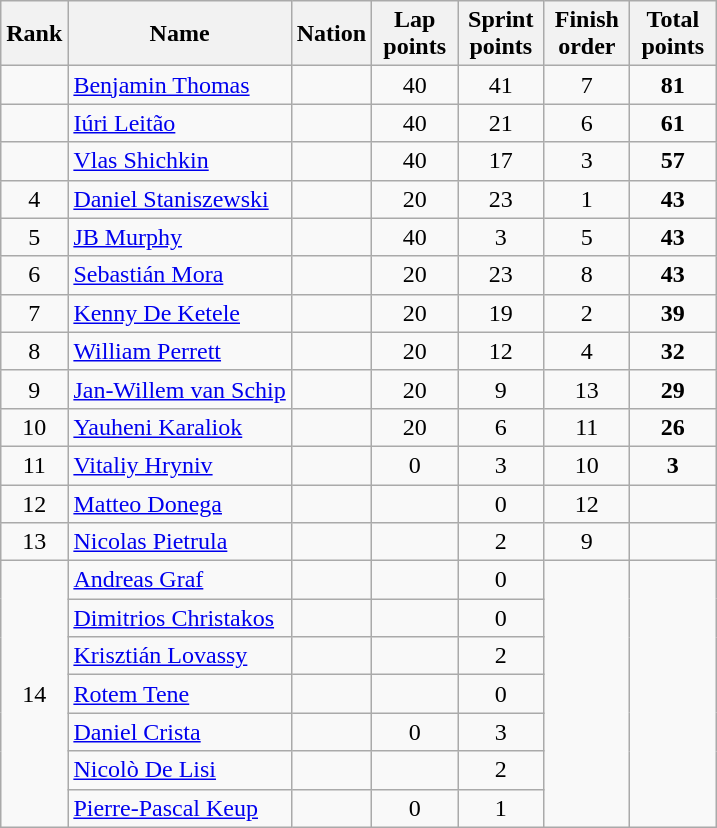<table class="wikitable sortable" style="text-align:center">
<tr>
<th>Rank</th>
<th>Name</th>
<th>Nation</th>
<th width=50>Lap points</th>
<th width=50>Sprint points</th>
<th width=50>Finish order</th>
<th width=50>Total points</th>
</tr>
<tr>
<td></td>
<td align=left><a href='#'>Benjamin Thomas</a></td>
<td align=left></td>
<td>40</td>
<td>41</td>
<td>7</td>
<td><strong>81</strong></td>
</tr>
<tr>
<td></td>
<td align=left><a href='#'>Iúri Leitão</a></td>
<td align=left></td>
<td>40</td>
<td>21</td>
<td>6</td>
<td><strong>61</strong></td>
</tr>
<tr>
<td></td>
<td align=left><a href='#'>Vlas Shichkin</a></td>
<td align=left></td>
<td>40</td>
<td>17</td>
<td>3</td>
<td><strong>57</strong></td>
</tr>
<tr>
<td>4</td>
<td align=left><a href='#'>Daniel Staniszewski</a></td>
<td align=left></td>
<td>20</td>
<td>23</td>
<td>1</td>
<td><strong>43</strong></td>
</tr>
<tr>
<td>5</td>
<td align=left><a href='#'>JB Murphy</a></td>
<td align=left></td>
<td>40</td>
<td>3</td>
<td>5</td>
<td><strong>43</strong></td>
</tr>
<tr>
<td>6</td>
<td align=left><a href='#'>Sebastián Mora</a></td>
<td align=left></td>
<td>20</td>
<td>23</td>
<td>8</td>
<td><strong>43</strong></td>
</tr>
<tr>
<td>7</td>
<td align=left><a href='#'>Kenny De Ketele</a></td>
<td align=left></td>
<td>20</td>
<td>19</td>
<td>2</td>
<td><strong>39</strong></td>
</tr>
<tr>
<td>8</td>
<td align=left><a href='#'>William Perrett</a></td>
<td align=left></td>
<td>20</td>
<td>12</td>
<td>4</td>
<td><strong>32</strong></td>
</tr>
<tr>
<td>9</td>
<td align=left><a href='#'>Jan-Willem van Schip</a></td>
<td align=left></td>
<td>20</td>
<td>9</td>
<td>13</td>
<td><strong>29</strong></td>
</tr>
<tr>
<td>10</td>
<td align=left><a href='#'>Yauheni Karaliok</a></td>
<td align=left></td>
<td>20</td>
<td>6</td>
<td>11</td>
<td><strong>26</strong></td>
</tr>
<tr>
<td>11</td>
<td align=left><a href='#'>Vitaliy Hryniv</a></td>
<td align=left></td>
<td>0</td>
<td>3</td>
<td>10</td>
<td><strong>3</strong></td>
</tr>
<tr>
<td>12</td>
<td align=left><a href='#'>Matteo Donega</a></td>
<td align=left></td>
<td></td>
<td>0</td>
<td>12</td>
<td><strong></strong></td>
</tr>
<tr>
<td>13</td>
<td align=left><a href='#'>Nicolas Pietrula</a></td>
<td align=left></td>
<td></td>
<td>2</td>
<td>9</td>
<td><strong></strong></td>
</tr>
<tr>
<td rowspan=7>14</td>
<td align=left><a href='#'>Andreas Graf</a></td>
<td align=left></td>
<td></td>
<td>0</td>
<td rowspan=7></td>
<td rowspan=7></td>
</tr>
<tr>
<td align=left><a href='#'>Dimitrios Christakos</a></td>
<td align=left></td>
<td></td>
<td>0</td>
</tr>
<tr>
<td align=left><a href='#'>Krisztián Lovassy</a></td>
<td align=left></td>
<td></td>
<td>2</td>
</tr>
<tr>
<td align=left><a href='#'>Rotem Tene</a></td>
<td align=left></td>
<td></td>
<td>0</td>
</tr>
<tr>
<td align=left><a href='#'>Daniel Crista</a></td>
<td align=left></td>
<td>0</td>
<td>3</td>
</tr>
<tr>
<td align=left><a href='#'>Nicolò De Lisi</a></td>
<td align=left></td>
<td></td>
<td>2</td>
</tr>
<tr>
<td align=left><a href='#'>Pierre-Pascal Keup</a></td>
<td align=left></td>
<td>0</td>
<td>1</td>
</tr>
</table>
